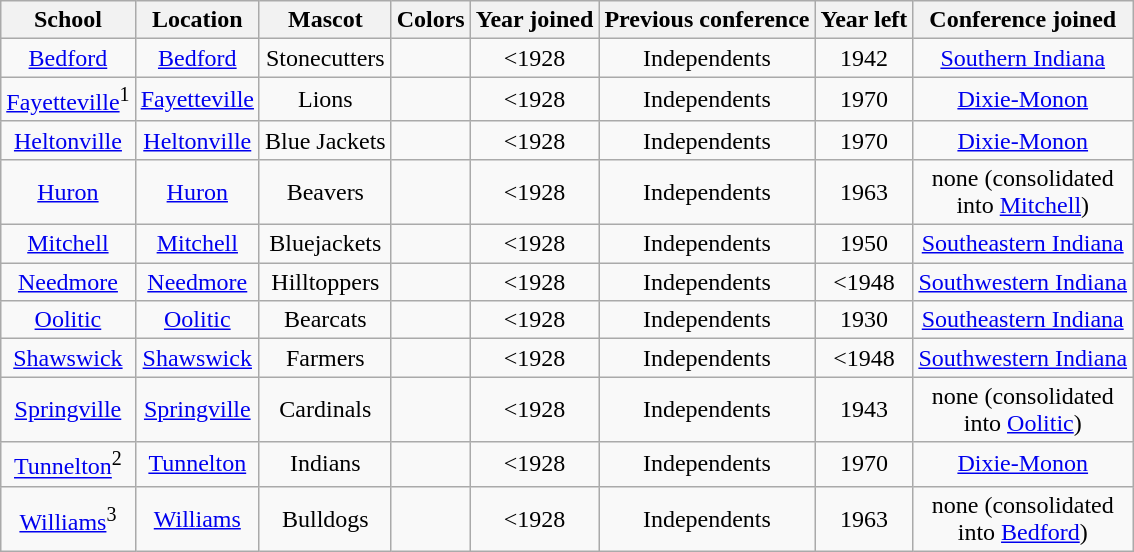<table class="wikitable" style="text-align:center;">
<tr>
<th>School</th>
<th>Location</th>
<th>Mascot</th>
<th>Colors</th>
<th>Year joined</th>
<th>Previous conference</th>
<th>Year left</th>
<th>Conference joined</th>
</tr>
<tr>
<td><a href='#'>Bedford</a></td>
<td><a href='#'>Bedford</a></td>
<td>Stonecutters</td>
<td> </td>
<td><1928</td>
<td>Independents</td>
<td>1942</td>
<td><a href='#'>Southern Indiana</a></td>
</tr>
<tr>
<td><a href='#'>Fayetteville</a><sup>1</sup></td>
<td><a href='#'>Fayetteville</a></td>
<td>Lions</td>
<td> </td>
<td><1928</td>
<td>Independents</td>
<td>1970</td>
<td><a href='#'>Dixie-Monon</a></td>
</tr>
<tr>
<td><a href='#'>Heltonville</a></td>
<td><a href='#'>Heltonville</a></td>
<td>Blue Jackets</td>
<td> </td>
<td><1928</td>
<td>Independents</td>
<td>1970</td>
<td><a href='#'>Dixie-Monon</a></td>
</tr>
<tr>
<td><a href='#'>Huron</a></td>
<td><a href='#'>Huron</a></td>
<td>Beavers</td>
<td> </td>
<td><1928</td>
<td>Independents</td>
<td>1963</td>
<td>none (consolidated<br>into <a href='#'>Mitchell</a>)</td>
</tr>
<tr>
<td><a href='#'>Mitchell</a></td>
<td><a href='#'>Mitchell</a></td>
<td>Bluejackets</td>
<td> </td>
<td><1928</td>
<td>Independents</td>
<td>1950</td>
<td><a href='#'>Southeastern Indiana</a></td>
</tr>
<tr>
<td><a href='#'>Needmore</a></td>
<td><a href='#'>Needmore</a></td>
<td>Hilltoppers</td>
<td> </td>
<td><1928</td>
<td>Independents</td>
<td><1948</td>
<td><a href='#'>Southwestern Indiana</a></td>
</tr>
<tr>
<td><a href='#'>Oolitic</a></td>
<td><a href='#'>Oolitic</a></td>
<td>Bearcats</td>
<td> </td>
<td><1928</td>
<td>Independents</td>
<td>1930</td>
<td><a href='#'>Southeastern Indiana</a></td>
</tr>
<tr>
<td><a href='#'>Shawswick</a></td>
<td><a href='#'>Shawswick</a></td>
<td>Farmers</td>
<td> </td>
<td><1928</td>
<td>Independents</td>
<td><1948</td>
<td><a href='#'>Southwestern Indiana</a></td>
</tr>
<tr>
<td><a href='#'>Springville</a></td>
<td><a href='#'>Springville</a></td>
<td>Cardinals</td>
<td> </td>
<td><1928</td>
<td>Independents</td>
<td>1943</td>
<td>none (consolidated<br>into <a href='#'>Oolitic</a>)</td>
</tr>
<tr>
<td><a href='#'>Tunnelton</a><sup>2</sup></td>
<td><a href='#'>Tunnelton</a></td>
<td>Indians</td>
<td> </td>
<td><1928</td>
<td>Independents</td>
<td>1970</td>
<td><a href='#'>Dixie-Monon</a></td>
</tr>
<tr>
<td><a href='#'>Williams</a><sup>3</sup></td>
<td><a href='#'>Williams</a></td>
<td>Bulldogs</td>
<td> </td>
<td><1928</td>
<td>Independents</td>
<td>1963</td>
<td>none (consolidated<br>into <a href='#'>Bedford</a>)</td>
</tr>
</table>
